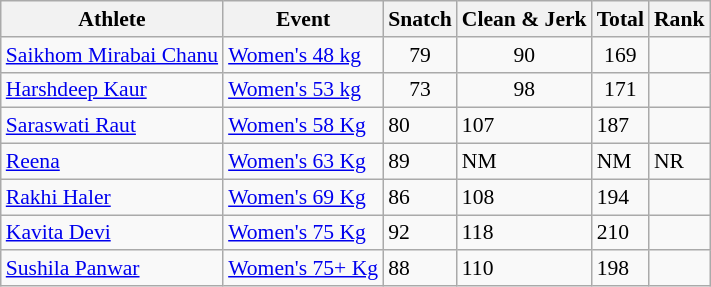<table class="wikitable" border="1" style="font-size:90%;" style="text-align:center;">
<tr>
<th>Athlete</th>
<th>Event</th>
<th>Snatch</th>
<th>Clean & Jerk</th>
<th>Total</th>
<th>Rank</th>
</tr>
<tr>
<td><a href='#'>Saikhom Mirabai Chanu</a></td>
<td><a href='#'>Women's 48 kg</a></td>
<td style="text-align:center;">79</td>
<td style="text-align:center;">90</td>
<td style="text-align:center;">169</td>
<td style="text-align:center;"></td>
</tr>
<tr>
<td><a href='#'>Harshdeep Kaur</a></td>
<td><a href='#'>Women's 53 kg</a></td>
<td style="text-align:center;">73</td>
<td style="text-align:center;">98</td>
<td style="text-align:center;">171</td>
<td style="text-align:center;"></td>
</tr>
<tr>
<td><a href='#'>Saraswati Raut</a></td>
<td><a href='#'>Women's 58 Kg</a></td>
<td>80</td>
<td>107</td>
<td>187</td>
<td></td>
</tr>
<tr>
<td><a href='#'>Reena</a></td>
<td><a href='#'>Women's 63 Kg</a></td>
<td>89</td>
<td>NM</td>
<td>NM</td>
<td>NR</td>
</tr>
<tr>
<td><a href='#'>Rakhi Haler</a></td>
<td><a href='#'>Women's 69 Kg</a></td>
<td>86</td>
<td>108</td>
<td>194</td>
<td></td>
</tr>
<tr>
<td><a href='#'>Kavita Devi</a></td>
<td><a href='#'>Women's 75 Kg</a></td>
<td>92</td>
<td>118</td>
<td>210</td>
<td></td>
</tr>
<tr>
<td><a href='#'>Sushila Panwar</a></td>
<td><a href='#'>Women's 75+ Kg</a></td>
<td>88</td>
<td>110</td>
<td>198</td>
<td></td>
</tr>
</table>
